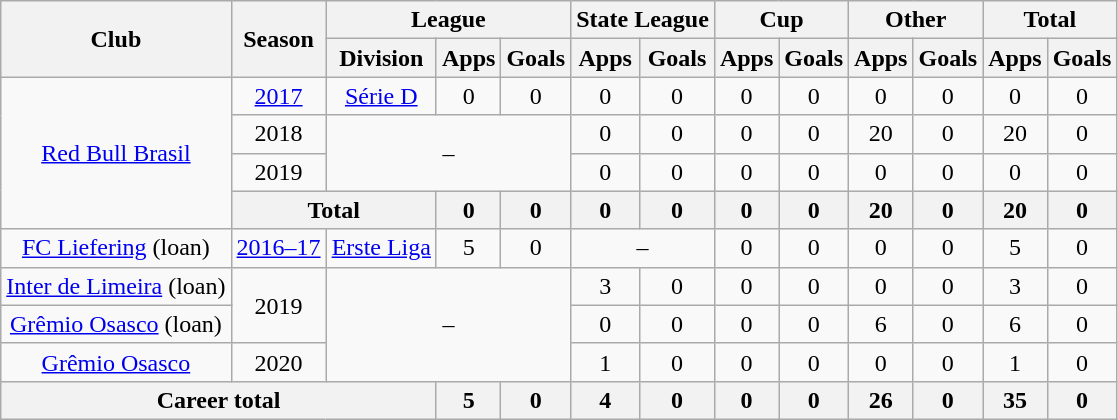<table class="wikitable" style="text-align: center">
<tr>
<th rowspan="2">Club</th>
<th rowspan="2">Season</th>
<th colspan="3">League</th>
<th colspan="2">State League</th>
<th colspan="2">Cup</th>
<th colspan="2">Other</th>
<th colspan="2">Total</th>
</tr>
<tr>
<th>Division</th>
<th>Apps</th>
<th>Goals</th>
<th>Apps</th>
<th>Goals</th>
<th>Apps</th>
<th>Goals</th>
<th>Apps</th>
<th>Goals</th>
<th>Apps</th>
<th>Goals</th>
</tr>
<tr>
<td rowspan="4"><a href='#'>Red Bull Brasil</a></td>
<td><a href='#'>2017</a></td>
<td><a href='#'>Série D</a></td>
<td>0</td>
<td>0</td>
<td>0</td>
<td>0</td>
<td>0</td>
<td>0</td>
<td>0</td>
<td>0</td>
<td>0</td>
<td>0</td>
</tr>
<tr>
<td>2018</td>
<td rowspan="2" colspan="3">–</td>
<td>0</td>
<td>0</td>
<td>0</td>
<td>0</td>
<td>20</td>
<td>0</td>
<td>20</td>
<td>0</td>
</tr>
<tr>
<td>2019</td>
<td>0</td>
<td>0</td>
<td>0</td>
<td>0</td>
<td>0</td>
<td>0</td>
<td>0</td>
<td>0</td>
</tr>
<tr>
<th colspan="2"><strong>Total</strong></th>
<th>0</th>
<th>0</th>
<th>0</th>
<th>0</th>
<th>0</th>
<th>0</th>
<th>20</th>
<th>0</th>
<th>20</th>
<th>0</th>
</tr>
<tr>
<td><a href='#'>FC Liefering</a> (loan)</td>
<td><a href='#'>2016–17</a></td>
<td><a href='#'>Erste Liga</a></td>
<td>5</td>
<td>0</td>
<td colspan="2">–</td>
<td>0</td>
<td>0</td>
<td>0</td>
<td>0</td>
<td>5</td>
<td>0</td>
</tr>
<tr>
<td><a href='#'>Inter de Limeira</a> (loan)</td>
<td rowspan="2">2019</td>
<td colspan="3" rowspan="3">–</td>
<td>3</td>
<td>0</td>
<td>0</td>
<td>0</td>
<td>0</td>
<td>0</td>
<td>3</td>
<td>0</td>
</tr>
<tr>
<td><a href='#'>Grêmio Osasco</a> (loan)</td>
<td>0</td>
<td>0</td>
<td>0</td>
<td>0</td>
<td>6</td>
<td>0</td>
<td>6</td>
<td>0</td>
</tr>
<tr>
<td><a href='#'>Grêmio Osasco</a></td>
<td>2020</td>
<td>1</td>
<td>0</td>
<td>0</td>
<td>0</td>
<td>0</td>
<td>0</td>
<td>1</td>
<td>0</td>
</tr>
<tr>
<th colspan="3"><strong>Career total</strong></th>
<th>5</th>
<th>0</th>
<th>4</th>
<th>0</th>
<th>0</th>
<th>0</th>
<th>26</th>
<th>0</th>
<th>35</th>
<th>0</th>
</tr>
</table>
